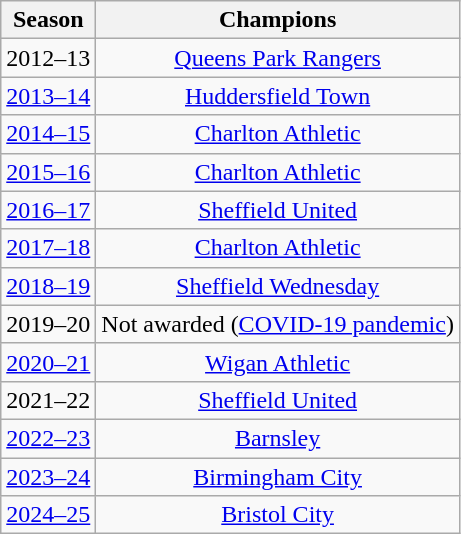<table class="wikitable">
<tr>
<th>Season</th>
<th>Champions</th>
</tr>
<tr>
<td>2012–13</td>
<td style="text-align:center;"><a href='#'>Queens Park Rangers</a></td>
</tr>
<tr>
<td><a href='#'>2013–14</a></td>
<td style="text-align:center;"><a href='#'>Huddersfield Town</a></td>
</tr>
<tr>
<td><a href='#'>2014–15</a></td>
<td style="text-align:center;"><a href='#'>Charlton Athletic</a></td>
</tr>
<tr>
<td><a href='#'>2015–16</a></td>
<td style="text-align:center;"><a href='#'>Charlton Athletic</a></td>
</tr>
<tr>
<td><a href='#'>2016–17</a></td>
<td style="text-align:center;"><a href='#'>Sheffield United</a></td>
</tr>
<tr>
<td><a href='#'>2017–18</a></td>
<td style="text-align:center;"><a href='#'>Charlton Athletic</a></td>
</tr>
<tr>
<td><a href='#'>2018–19</a></td>
<td style="text-align:center;"><a href='#'>Sheffield Wednesday</a></td>
</tr>
<tr>
<td>2019–20</td>
<td style="text-align:center;">Not awarded (<a href='#'>COVID-19 pandemic</a>)</td>
</tr>
<tr>
<td><a href='#'>2020–21</a></td>
<td style="text-align:center;"><a href='#'>Wigan Athletic</a></td>
</tr>
<tr>
<td>2021–22</td>
<td style="text-align:center;"><a href='#'>Sheffield United</a></td>
</tr>
<tr>
<td><a href='#'>2022–23</a></td>
<td style="text-align:center;"><a href='#'>Barnsley</a></td>
</tr>
<tr>
<td><a href='#'>2023–24</a></td>
<td style="text-align:center;"><a href='#'>Birmingham City</a></td>
</tr>
<tr>
<td><a href='#'>2024–25</a></td>
<td style="text-align:center;"><a href='#'>Bristol City</a></td>
</tr>
</table>
